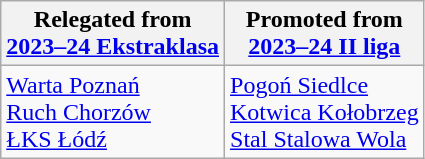<table class="wikitable">
<tr>
<th>Relegated from<br><a href='#'>2023–24 Ekstraklasa</a></th>
<th>Promoted from<br><a href='#'>2023–24 II liga</a></th>
</tr>
<tr>
<td> <a href='#'>Warta Poznań</a> <br> <a href='#'>Ruch Chorzów</a> <br> <a href='#'>ŁKS Łódź</a> </td>
<td> <a href='#'>Pogoń Siedlce</a> <br>  <a href='#'>Kotwica Kołobrzeg</a> <br>  <a href='#'>Stal Stalowa Wola</a> </td>
</tr>
</table>
